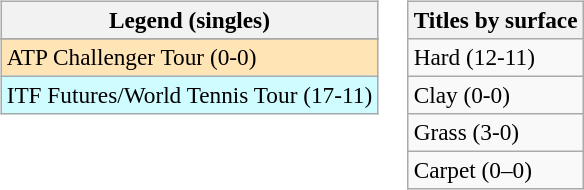<table>
<tr valign=top>
<td><br><table class=wikitable style=font-size:97%>
<tr>
<th>Legend (singles)</th>
</tr>
<tr bgcolor=e5d1cb>
</tr>
<tr bgcolor=moccasin>
<td>ATP Challenger Tour (0-0)</td>
</tr>
<tr bgcolor=cffcff>
<td>ITF Futures/World Tennis Tour (17-11)</td>
</tr>
</table>
</td>
<td><br><table class=wikitable style=font-size:97%>
<tr>
<th>Titles by surface</th>
</tr>
<tr>
<td>Hard (12-11)</td>
</tr>
<tr>
<td>Clay (0-0)</td>
</tr>
<tr>
<td>Grass (3-0)</td>
</tr>
<tr>
<td>Carpet (0–0)</td>
</tr>
</table>
</td>
</tr>
</table>
